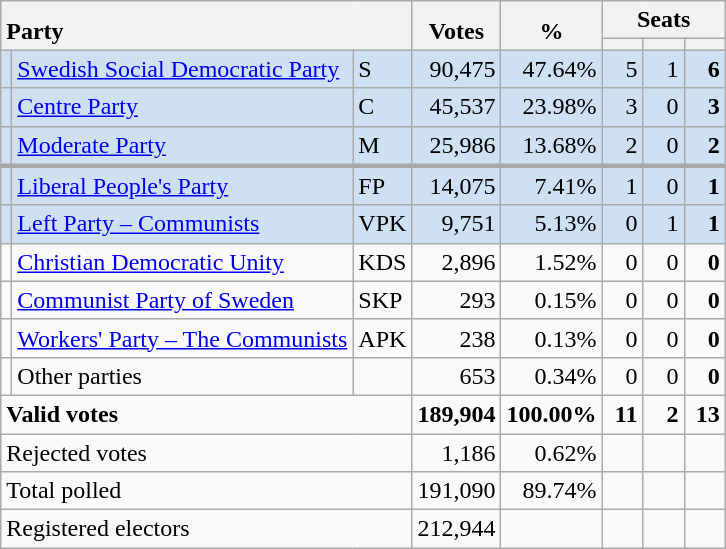<table class="wikitable" border="1" style="text-align:right;">
<tr>
<th style="text-align:left;" valign=bottom rowspan=2 colspan=3>Party</th>
<th align=center valign=bottom rowspan=2 width="50">Votes</th>
<th align=center valign=bottom rowspan=2 width="50">%</th>
<th colspan=3>Seats</th>
</tr>
<tr>
<th align=center valign=bottom width="20"><small></small></th>
<th align=center valign=bottom width="20"><small><a href='#'></a></small></th>
<th align=center valign=bottom width="20"><small></small></th>
</tr>
<tr style="background:#CEE0F2;">
<td></td>
<td align=left style="white-space: nowrap;"><a href='#'>Swedish Social Democratic Party</a></td>
<td align=left>S</td>
<td>90,475</td>
<td>47.64%</td>
<td>5</td>
<td>1</td>
<td><strong>6</strong></td>
</tr>
<tr style="background:#CEE0F2;">
<td></td>
<td align=left><a href='#'>Centre Party</a></td>
<td align=left>C</td>
<td>45,537</td>
<td>23.98%</td>
<td>3</td>
<td>0</td>
<td><strong>3</strong></td>
</tr>
<tr style="background:#CEE0F2;">
<td></td>
<td align=left><a href='#'>Moderate Party</a></td>
<td align=left>M</td>
<td>25,986</td>
<td>13.68%</td>
<td>2</td>
<td>0</td>
<td><strong>2</strong></td>
</tr>
<tr style="background:#CEE0F2; border-top:3px solid darkgray;">
<td></td>
<td align=left><a href='#'>Liberal People's Party</a></td>
<td align=left>FP</td>
<td>14,075</td>
<td>7.41%</td>
<td>1</td>
<td>0</td>
<td><strong>1</strong></td>
</tr>
<tr style="background:#CEE0F2;">
<td></td>
<td align=left><a href='#'>Left Party – Communists</a></td>
<td align=left>VPK</td>
<td>9,751</td>
<td>5.13%</td>
<td>0</td>
<td>1</td>
<td><strong>1</strong></td>
</tr>
<tr>
<td></td>
<td align=left><a href='#'>Christian Democratic Unity</a></td>
<td align=left>KDS</td>
<td>2,896</td>
<td>1.52%</td>
<td>0</td>
<td>0</td>
<td><strong>0</strong></td>
</tr>
<tr>
<td></td>
<td align=left><a href='#'>Communist Party of Sweden</a></td>
<td align=left>SKP</td>
<td>293</td>
<td>0.15%</td>
<td>0</td>
<td>0</td>
<td><strong>0</strong></td>
</tr>
<tr>
<td></td>
<td align=left><a href='#'>Workers' Party – The Communists</a></td>
<td align=left>APK</td>
<td>238</td>
<td>0.13%</td>
<td>0</td>
<td>0</td>
<td><strong>0</strong></td>
</tr>
<tr>
<td></td>
<td align=left>Other parties</td>
<td></td>
<td>653</td>
<td>0.34%</td>
<td>0</td>
<td>0</td>
<td><strong>0</strong></td>
</tr>
<tr style="font-weight:bold">
<td align=left colspan=3>Valid votes</td>
<td>189,904</td>
<td>100.00%</td>
<td>11</td>
<td>2</td>
<td>13</td>
</tr>
<tr>
<td align=left colspan=3>Rejected votes</td>
<td>1,186</td>
<td>0.62%</td>
<td></td>
<td></td>
<td></td>
</tr>
<tr>
<td align=left colspan=3>Total polled</td>
<td>191,090</td>
<td>89.74%</td>
<td></td>
<td></td>
<td></td>
</tr>
<tr>
<td align=left colspan=3>Registered electors</td>
<td>212,944</td>
<td></td>
<td></td>
<td></td>
<td></td>
</tr>
</table>
